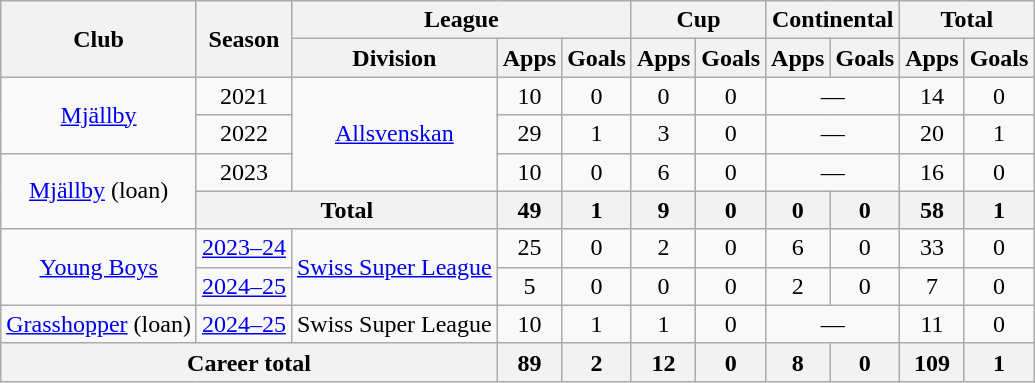<table class="wikitable" style="text-align:center">
<tr>
<th rowspan="2">Club</th>
<th rowspan="2">Season</th>
<th colspan="3">League</th>
<th colspan="2">Cup</th>
<th colspan="2">Continental</th>
<th colspan="2">Total</th>
</tr>
<tr>
<th>Division</th>
<th>Apps</th>
<th>Goals</th>
<th>Apps</th>
<th>Goals</th>
<th>Apps</th>
<th>Goals</th>
<th>Apps</th>
<th>Goals</th>
</tr>
<tr>
<td rowspan=2><a href='#'>Mjällby</a></td>
<td>2021</td>
<td rowspan=3><a href='#'>Allsvenskan</a></td>
<td>10</td>
<td>0</td>
<td>0</td>
<td>0</td>
<td colspan="2">—</td>
<td>14</td>
<td>0</td>
</tr>
<tr>
<td>2022</td>
<td>29</td>
<td>1</td>
<td>3</td>
<td>0</td>
<td colspan="2">—</td>
<td>20</td>
<td>1</td>
</tr>
<tr>
<td rowspan=2><a href='#'>Mjällby</a> (loan)</td>
<td>2023</td>
<td>10</td>
<td>0</td>
<td>6</td>
<td>0</td>
<td colspan="2">—</td>
<td>16</td>
<td>0</td>
</tr>
<tr>
<th colspan="2">Total</th>
<th>49</th>
<th>1</th>
<th>9</th>
<th>0</th>
<th>0</th>
<th>0</th>
<th>58</th>
<th>1</th>
</tr>
<tr>
<td rowspan=2><a href='#'>Young Boys</a></td>
<td><a href='#'>2023–24</a></td>
<td rowspan=2><a href='#'>Swiss Super League</a></td>
<td>25</td>
<td>0</td>
<td>2</td>
<td>0</td>
<td>6</td>
<td>0</td>
<td>33</td>
<td>0</td>
</tr>
<tr>
<td><a href='#'>2024–25</a></td>
<td>5</td>
<td>0</td>
<td>0</td>
<td>0</td>
<td>2</td>
<td>0</td>
<td>7</td>
<td>0</td>
</tr>
<tr>
<td><a href='#'>Grasshopper</a> (loan)</td>
<td><a href='#'>2024–25</a></td>
<td>Swiss Super League</td>
<td>10</td>
<td>1</td>
<td>1</td>
<td>0</td>
<td colspan=2>—</td>
<td>11</td>
<td>0</td>
</tr>
<tr>
<th colspan="3">Career total</th>
<th>89</th>
<th>2</th>
<th>12</th>
<th>0</th>
<th>8</th>
<th>0</th>
<th>109</th>
<th>1</th>
</tr>
</table>
